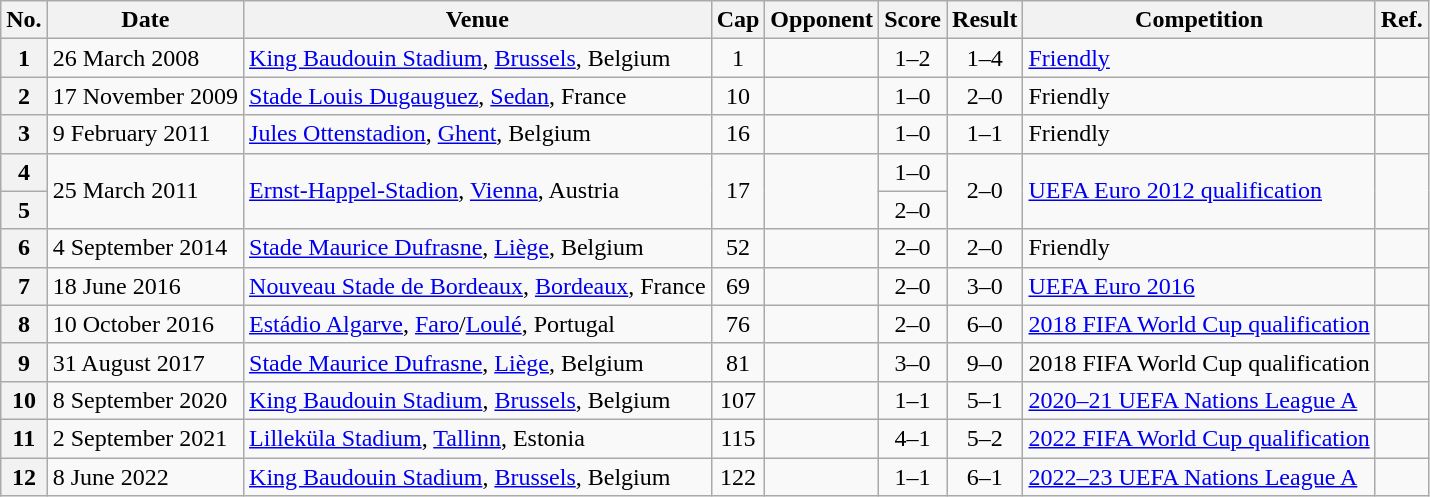<table class="wikitable sortable plainrowheaders">
<tr>
<th scope=col>No.</th>
<th scope=col data-sort-type=date>Date</th>
<th scope=col>Venue</th>
<th scope=col>Cap</th>
<th scope=col>Opponent</th>
<th scope=col>Score</th>
<th scope=col>Result</th>
<th scope=col>Competition</th>
<th scope=col class=unsortable>Ref.</th>
</tr>
<tr>
<th scope=row>1</th>
<td>26 March 2008</td>
<td><a href='#'>King Baudouin Stadium</a>, <a href='#'>Brussels</a>, Belgium</td>
<td align=center>1</td>
<td></td>
<td align=center>1–2</td>
<td align="center">1–4</td>
<td><a href='#'>Friendly</a></td>
<td></td>
</tr>
<tr>
<th scope=row>2</th>
<td>17 November 2009</td>
<td><a href='#'>Stade Louis Dugauguez</a>, <a href='#'>Sedan</a>, France</td>
<td align=center>10</td>
<td></td>
<td align=center>1–0</td>
<td align="center">2–0</td>
<td>Friendly</td>
<td></td>
</tr>
<tr>
<th scope=row>3</th>
<td>9 February 2011</td>
<td><a href='#'>Jules Ottenstadion</a>, <a href='#'>Ghent</a>, Belgium</td>
<td align=center>16</td>
<td></td>
<td align=center>1–0</td>
<td align="center">1–1</td>
<td>Friendly</td>
<td></td>
</tr>
<tr>
<th scope=row>4</th>
<td rowspan=2>25 March 2011</td>
<td rowspan=2><a href='#'>Ernst-Happel-Stadion</a>, <a href='#'>Vienna</a>, Austria</td>
<td rowspan=2 align=center>17</td>
<td rowspan=2></td>
<td align=center>1–0</td>
<td rowspan="2" align="center">2–0</td>
<td rowspan=2><a href='#'>UEFA Euro 2012 qualification</a></td>
<td rowspan=2></td>
</tr>
<tr>
<th scope=row>5</th>
<td align=center>2–0</td>
</tr>
<tr>
<th scope=row>6</th>
<td>4 September 2014</td>
<td><a href='#'>Stade Maurice Dufrasne</a>, <a href='#'>Liège</a>, Belgium</td>
<td align=center>52</td>
<td></td>
<td align=center>2–0</td>
<td align="center">2–0</td>
<td>Friendly</td>
<td></td>
</tr>
<tr>
<th scope=row>7</th>
<td>18 June 2016</td>
<td><a href='#'>Nouveau Stade de Bordeaux</a>, <a href='#'>Bordeaux</a>, France</td>
<td align=center>69</td>
<td></td>
<td align=center>2–0</td>
<td align="center">3–0</td>
<td><a href='#'>UEFA Euro 2016</a></td>
<td></td>
</tr>
<tr>
<th scope=row>8</th>
<td>10 October 2016</td>
<td><a href='#'>Estádio Algarve</a>, <a href='#'>Faro</a>/<a href='#'>Loulé</a>, Portugal</td>
<td align=center>76</td>
<td></td>
<td align=center>2–0</td>
<td align="center">6–0</td>
<td><a href='#'>2018 FIFA World Cup qualification</a></td>
<td></td>
</tr>
<tr>
<th scope=row>9</th>
<td>31 August 2017</td>
<td><a href='#'>Stade Maurice Dufrasne</a>, <a href='#'>Liège</a>, Belgium</td>
<td align=center>81</td>
<td></td>
<td align="center">3–0</td>
<td align="center">9–0</td>
<td>2018 FIFA World Cup qualification</td>
<td></td>
</tr>
<tr>
<th scope=row>10</th>
<td>8 September 2020</td>
<td><a href='#'>King Baudouin Stadium</a>, <a href='#'>Brussels</a>, Belgium</td>
<td align=center>107</td>
<td></td>
<td align=center>1–1</td>
<td align="center">5–1</td>
<td><a href='#'>2020–21 UEFA Nations League A</a></td>
<td></td>
</tr>
<tr>
<th scope=row>11</th>
<td>2 September 2021</td>
<td><a href='#'>Lilleküla Stadium</a>, <a href='#'>Tallinn</a>, Estonia</td>
<td align=center>115</td>
<td></td>
<td align=center>4–1</td>
<td align="center">5–2</td>
<td><a href='#'>2022 FIFA World Cup qualification</a></td>
<td></td>
</tr>
<tr>
<th scope=row>12</th>
<td>8 June 2022</td>
<td><a href='#'>King Baudouin Stadium</a>, <a href='#'>Brussels</a>, Belgium</td>
<td align=center>122</td>
<td></td>
<td align=center>1–1</td>
<td align="center">6–1</td>
<td><a href='#'>2022–23 UEFA Nations League A</a></td>
<td></td>
</tr>
</table>
